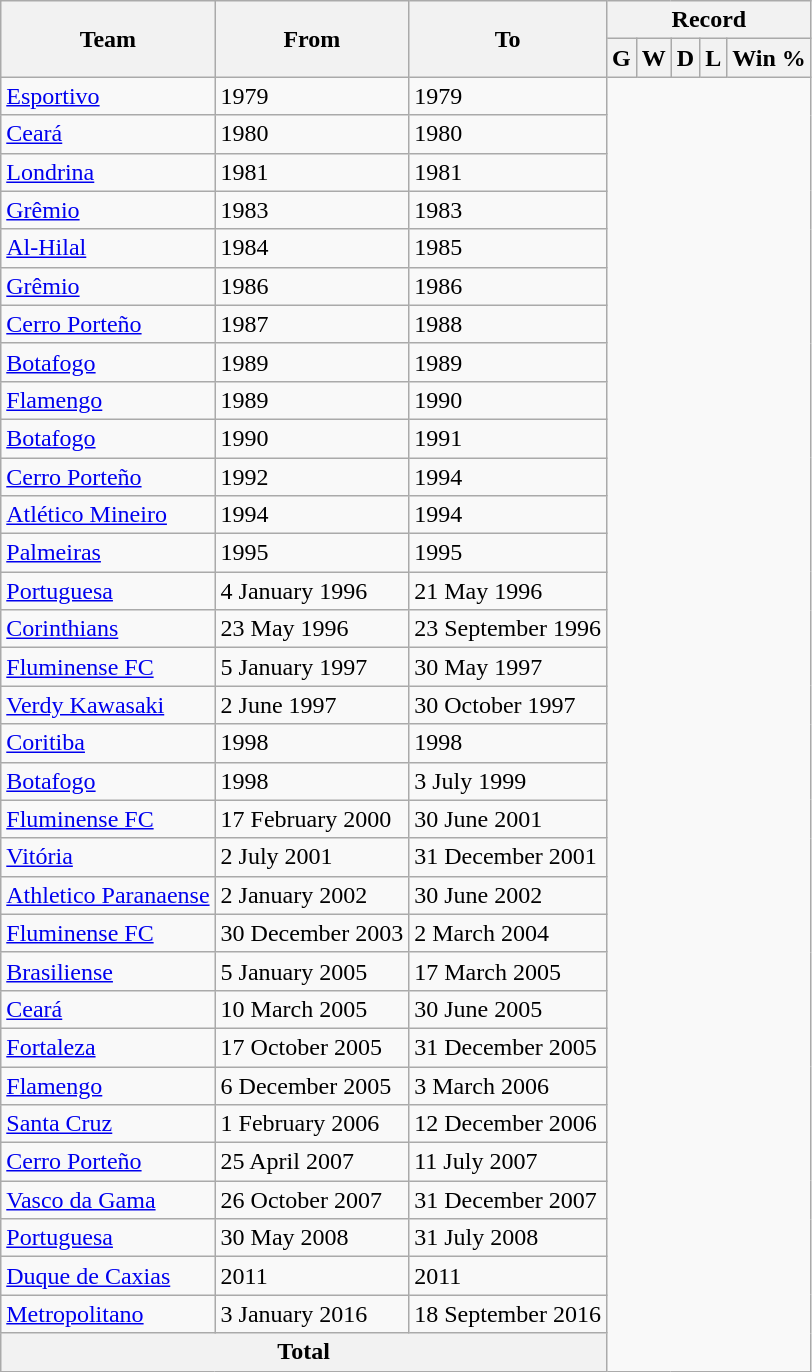<table class="wikitable" style="text-align: center">
<tr>
<th rowspan="2">Team</th>
<th rowspan="2">From</th>
<th rowspan="2">To</th>
<th colspan="5">Record</th>
</tr>
<tr>
<th>G</th>
<th>W</th>
<th>D</th>
<th>L</th>
<th>Win %</th>
</tr>
<tr>
<td align="left"><a href='#'>Esportivo</a></td>
<td align="left">1979</td>
<td align="left">1979<br></td>
</tr>
<tr>
<td align="left"><a href='#'>Ceará</a></td>
<td align="left">1980</td>
<td align="left">1980<br></td>
</tr>
<tr>
<td align="left"><a href='#'>Londrina</a></td>
<td align="left">1981</td>
<td align="left">1981<br></td>
</tr>
<tr>
<td align="left"><a href='#'>Grêmio</a></td>
<td align="left">1983</td>
<td align="left">1983<br></td>
</tr>
<tr>
<td align="left"><a href='#'>Al-Hilal</a></td>
<td align="left">1984</td>
<td align="left">1985<br></td>
</tr>
<tr>
<td align="left"><a href='#'>Grêmio</a></td>
<td align="left">1986</td>
<td align="left">1986<br></td>
</tr>
<tr>
<td align="left"><a href='#'>Cerro Porteño</a></td>
<td align="left">1987</td>
<td align="left">1988<br></td>
</tr>
<tr>
<td align="left"><a href='#'>Botafogo</a></td>
<td align="left">1989</td>
<td align="left">1989<br></td>
</tr>
<tr>
<td align="left"><a href='#'>Flamengo</a></td>
<td align="left">1989</td>
<td align="left">1990<br></td>
</tr>
<tr>
<td align="left"><a href='#'>Botafogo</a></td>
<td align="left">1990</td>
<td align="left">1991<br></td>
</tr>
<tr>
<td align="left"><a href='#'>Cerro Porteño</a></td>
<td align="left">1992</td>
<td align="left">1994<br></td>
</tr>
<tr>
<td align="left"><a href='#'>Atlético Mineiro</a></td>
<td align="left">1994</td>
<td align="left">1994<br></td>
</tr>
<tr>
<td align="left"><a href='#'>Palmeiras</a></td>
<td align="left">1995</td>
<td align="left">1995<br></td>
</tr>
<tr>
<td align="left"><a href='#'>Portuguesa</a></td>
<td align="left">4 January 1996</td>
<td align="left">21 May 1996<br></td>
</tr>
<tr>
<td align="left"><a href='#'>Corinthians</a></td>
<td align="left">23 May 1996</td>
<td align="left">23 September 1996<br></td>
</tr>
<tr>
<td align="left"><a href='#'>Fluminense FC</a></td>
<td align="left">5 January 1997</td>
<td align="left">30 May 1997<br></td>
</tr>
<tr>
<td align="left"><a href='#'>Verdy Kawasaki</a></td>
<td align="left">2 June 1997</td>
<td align="left">30 October 1997<br></td>
</tr>
<tr>
<td align="left"><a href='#'>Coritiba</a></td>
<td align="left">1998</td>
<td align="left">1998<br></td>
</tr>
<tr>
<td align="left"><a href='#'>Botafogo</a></td>
<td align="left">1998</td>
<td align="left">3 July 1999<br></td>
</tr>
<tr>
<td align="left"><a href='#'>Fluminense FC</a></td>
<td align="left">17 February 2000</td>
<td align="left">30 June 2001<br></td>
</tr>
<tr>
<td align="left"><a href='#'>Vitória</a></td>
<td align="left">2 July 2001</td>
<td align="left">31 December 2001<br></td>
</tr>
<tr>
<td align="left"><a href='#'>Athletico Paranaense</a></td>
<td align="left">2 January 2002</td>
<td align="left">30 June 2002<br></td>
</tr>
<tr>
<td align="left"><a href='#'>Fluminense FC</a></td>
<td align="left">30 December 2003</td>
<td align="left">2 March 2004<br></td>
</tr>
<tr>
<td align="left"><a href='#'>Brasiliense</a></td>
<td align="left">5 January 2005</td>
<td align="left">17 March 2005<br></td>
</tr>
<tr>
<td align="left"><a href='#'>Ceará</a></td>
<td align="left">10 March 2005</td>
<td align="left">30 June 2005<br></td>
</tr>
<tr>
<td align="left"><a href='#'>Fortaleza</a></td>
<td align="left">17 October 2005</td>
<td align="left">31 December 2005<br></td>
</tr>
<tr>
<td align="left"><a href='#'>Flamengo</a></td>
<td align="left">6 December 2005</td>
<td align="left">3 March 2006<br></td>
</tr>
<tr>
<td align="left"><a href='#'>Santa Cruz</a></td>
<td align="left">1 February 2006</td>
<td align="left">12 December 2006<br></td>
</tr>
<tr>
<td align="left"><a href='#'>Cerro Porteño</a></td>
<td align="left">25 April 2007</td>
<td align="left">11 July 2007<br></td>
</tr>
<tr>
<td align="left"><a href='#'>Vasco da Gama</a></td>
<td align="left">26 October 2007</td>
<td align="left">31 December 2007<br></td>
</tr>
<tr>
<td align="left"><a href='#'>Portuguesa</a></td>
<td align="left">30 May 2008</td>
<td align="left">31 July 2008<br></td>
</tr>
<tr>
<td align="left"><a href='#'>Duque de Caxias</a></td>
<td align="left">2011</td>
<td align="left">2011<br></td>
</tr>
<tr>
<td align="left"><a href='#'>Metropolitano</a></td>
<td align="left">3 January 2016</td>
<td align="left">18 September 2016<br></td>
</tr>
<tr>
<th colspan="3">Total<br></th>
</tr>
</table>
